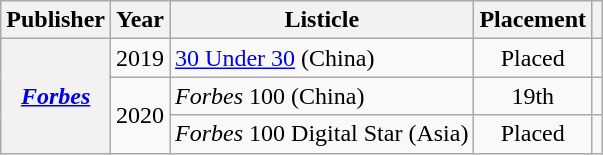<table class="wikitable plainrowheaders sortable" style="margin-right: 0;">
<tr>
<th scope="col">Publisher</th>
<th scope="col">Year</th>
<th scope="col">Listicle</th>
<th scope="col">Placement</th>
<th scope="col" class="unsortable"></th>
</tr>
<tr>
<th scope="row" rowspan="3"><em><a href='#'>Forbes</a></em></th>
<td>2019</td>
<td><a href='#'>30 Under 30</a> (China)</td>
<td style="text-align:center;">Placed</td>
<td style="text-align:center;"></td>
</tr>
<tr>
<td rowspan="2">2020</td>
<td><em>Forbes</em> 100 (China)</td>
<td style="text-align:center;">19th</td>
<td style="text-align:center;"></td>
</tr>
<tr>
<td><em>Forbes</em> 100 Digital Star (Asia)</td>
<td style="text-align:center;">Placed</td>
<td style="text-align:center;"></td>
</tr>
</table>
